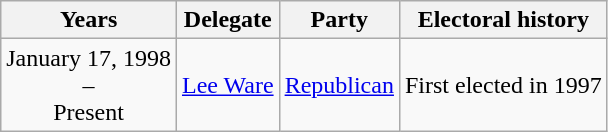<table class=wikitable style="text-align:center">
<tr valign=bottom>
<th>Years</th>
<th>Delegate</th>
<th>Party</th>
<th>Electoral history</th>
</tr>
<tr>
<td nowrap><span>January 17, 1998</span><br>–<br><span>Present</span></td>
<td><a href='#'>Lee Ware</a></td>
<td><a href='#'>Republican</a></td>
<td>First elected in 1997</td>
</tr>
</table>
